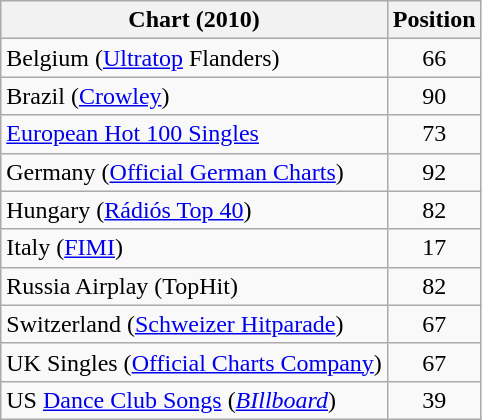<table class="wikitable sortable">
<tr>
<th scope="col">Chart (2010)</th>
<th scope="col">Position</th>
</tr>
<tr>
<td>Belgium (<a href='#'>Ultratop</a> Flanders)</td>
<td style="text-align:center;">66</td>
</tr>
<tr>
<td>Brazil (<a href='#'>Crowley</a>)</td>
<td style="text-align:center;">90</td>
</tr>
<tr>
<td><a href='#'>European Hot 100 Singles</a></td>
<td style="text-align:center;">73</td>
</tr>
<tr>
<td>Germany (<a href='#'>Official German Charts</a>)</td>
<td style="text-align:center;">92</td>
</tr>
<tr>
<td>Hungary (<a href='#'>Rádiós Top 40</a>)</td>
<td style="text-align:center;">82</td>
</tr>
<tr>
<td>Italy (<a href='#'>FIMI</a>)</td>
<td style="text-align:center;">17</td>
</tr>
<tr>
<td>Russia Airplay (TopHit)</td>
<td style="text-align:center;">82</td>
</tr>
<tr>
<td>Switzerland (<a href='#'>Schweizer Hitparade</a>)</td>
<td style="text-align:center;">67</td>
</tr>
<tr>
<td>UK Singles (<a href='#'>Official Charts Company</a>)</td>
<td style="text-align:center;">67</td>
</tr>
<tr>
<td>US <a href='#'>Dance Club Songs</a> (<em><a href='#'>BIllboard</a></em>)</td>
<td style="text-align:center;">39</td>
</tr>
</table>
